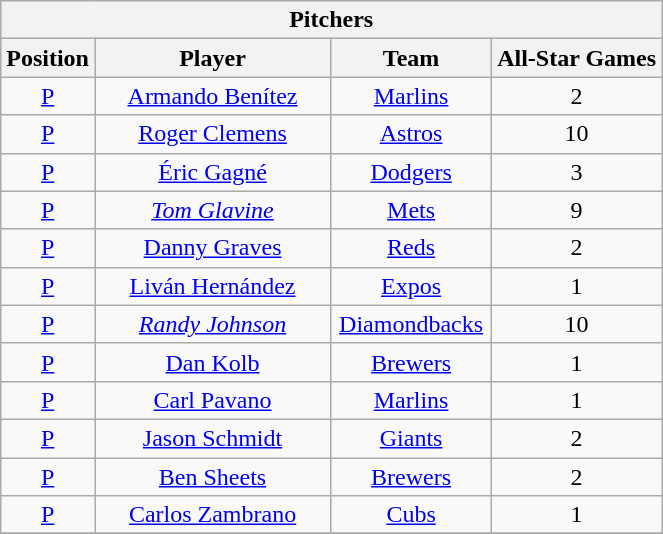<table class="wikitable" style="font-size: 100%; text-align:right;">
<tr>
<th colspan="4">Pitchers</th>
</tr>
<tr>
<th>Position</th>
<th width="150">Player</th>
<th width="100">Team</th>
<th>All-Star Games</th>
</tr>
<tr>
<td align="center"><a href='#'>P</a></td>
<td align="center"><a href='#'>Armando Benítez</a></td>
<td align="center"><a href='#'>Marlins</a></td>
<td align="center">2</td>
</tr>
<tr>
<td align="center"><a href='#'>P</a></td>
<td align="center"><a href='#'>Roger Clemens</a></td>
<td align="center"><a href='#'>Astros</a></td>
<td align="center">10</td>
</tr>
<tr>
<td align="center"><a href='#'>P</a></td>
<td align="center"><a href='#'>Éric Gagné</a></td>
<td align="center"><a href='#'>Dodgers</a></td>
<td align="center">3</td>
</tr>
<tr>
<td align="center"><a href='#'>P</a></td>
<td align="center"><em><a href='#'>Tom Glavine</a></em></td>
<td align="center"><a href='#'>Mets</a></td>
<td align="center">9</td>
</tr>
<tr>
<td align="center"><a href='#'>P</a></td>
<td align="center"><a href='#'>Danny Graves</a></td>
<td align="center"><a href='#'>Reds</a></td>
<td align="center">2</td>
</tr>
<tr>
<td align="center"><a href='#'>P</a></td>
<td align="center"><a href='#'>Liván Hernández</a></td>
<td align="center"><a href='#'>Expos</a></td>
<td align="center">1</td>
</tr>
<tr>
<td align="center"><a href='#'>P</a></td>
<td align="center"><em><a href='#'>Randy Johnson</a></em></td>
<td align="center"><a href='#'>Diamondbacks</a></td>
<td align="center">10</td>
</tr>
<tr>
<td align="center"><a href='#'>P</a></td>
<td align="center"><a href='#'>Dan Kolb</a></td>
<td align="center"><a href='#'>Brewers</a></td>
<td align="center">1</td>
</tr>
<tr>
<td align="center"><a href='#'>P</a></td>
<td align="center"><a href='#'>Carl Pavano</a></td>
<td align="center"><a href='#'>Marlins</a></td>
<td align="center">1</td>
</tr>
<tr>
<td align="center"><a href='#'>P</a></td>
<td align="center"><a href='#'>Jason Schmidt</a></td>
<td align="center"><a href='#'>Giants</a></td>
<td align="center">2</td>
</tr>
<tr>
<td align="center"><a href='#'>P</a></td>
<td align="center"><a href='#'>Ben Sheets</a></td>
<td align="center"><a href='#'>Brewers</a></td>
<td align="center">2</td>
</tr>
<tr>
<td align="center"><a href='#'>P</a></td>
<td align="center"><a href='#'>Carlos Zambrano</a></td>
<td align="center"><a href='#'>Cubs</a></td>
<td align="center">1</td>
</tr>
<tr>
</tr>
</table>
